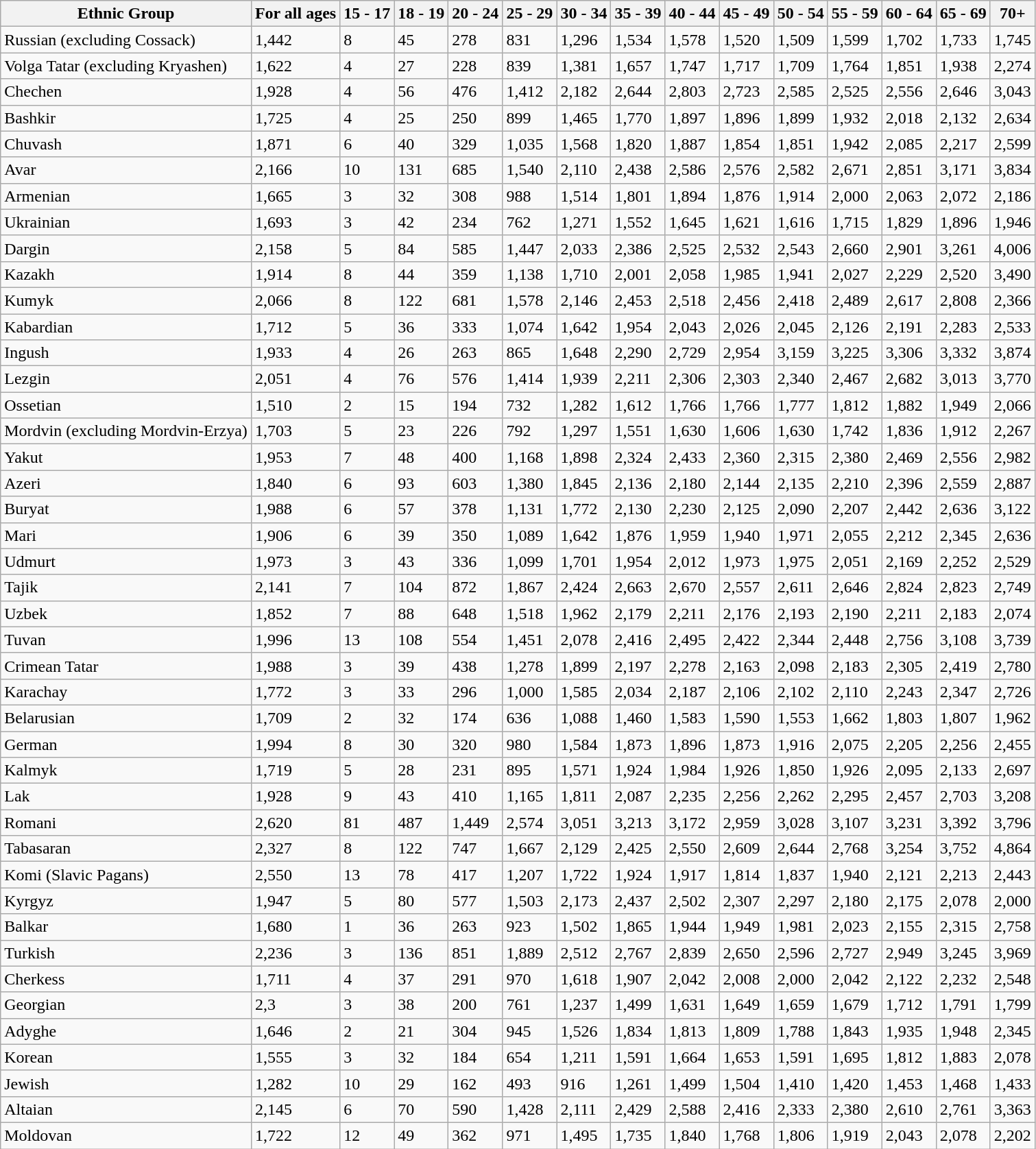<table class="wikitable sortable">
<tr>
<th><strong>Ethnic Group</strong></th>
<th><strong>For all ages</strong></th>
<th><strong>15 - 17</strong></th>
<th><strong>18 - 19</strong></th>
<th><strong>20 - 24</strong></th>
<th><strong>25 - 29</strong></th>
<th><strong>30 - 34</strong></th>
<th><strong>35 - 39</strong></th>
<th><strong>40 - 44</strong></th>
<th><strong>45 - 49</strong></th>
<th><strong>50 - 54</strong></th>
<th><strong>55 - 59</strong></th>
<th><strong>60 - 64</strong></th>
<th><strong>65 - 69</strong></th>
<th><strong>70+</strong></th>
</tr>
<tr>
<td>Russian (excluding Cossack)</td>
<td>1,442</td>
<td>8</td>
<td>45</td>
<td>278</td>
<td>831</td>
<td>1,296</td>
<td>1,534</td>
<td>1,578</td>
<td>1,520</td>
<td>1,509</td>
<td>1,599</td>
<td>1,702</td>
<td>1,733</td>
<td>1,745</td>
</tr>
<tr --->
<td>Volga Tatar (excluding Kryashen)</td>
<td>1,622</td>
<td>4</td>
<td>27</td>
<td>228</td>
<td>839</td>
<td>1,381</td>
<td>1,657</td>
<td>1,747</td>
<td>1,717</td>
<td>1,709</td>
<td>1,764</td>
<td>1,851</td>
<td>1,938</td>
<td>2,274</td>
</tr>
<tr --->
<td>Chechen</td>
<td>1,928</td>
<td>4</td>
<td>56</td>
<td>476</td>
<td>1,412</td>
<td>2,182</td>
<td>2,644</td>
<td>2,803</td>
<td>2,723</td>
<td>2,585</td>
<td>2,525</td>
<td>2,556</td>
<td>2,646</td>
<td>3,043</td>
</tr>
<tr --->
<td>Bashkir</td>
<td>1,725</td>
<td>4</td>
<td>25</td>
<td>250</td>
<td>899</td>
<td>1,465</td>
<td>1,770</td>
<td>1,897</td>
<td>1,896</td>
<td>1,899</td>
<td>1,932</td>
<td>2,018</td>
<td>2,132</td>
<td>2,634</td>
</tr>
<tr --->
<td>Chuvash</td>
<td>1,871</td>
<td>6</td>
<td>40</td>
<td>329</td>
<td>1,035</td>
<td>1,568</td>
<td>1,820</td>
<td>1,887</td>
<td>1,854</td>
<td>1,851</td>
<td>1,942</td>
<td>2,085</td>
<td>2,217</td>
<td>2,599</td>
</tr>
<tr --->
<td>Avar</td>
<td>2,166</td>
<td>10</td>
<td>131</td>
<td>685</td>
<td>1,540</td>
<td>2,110</td>
<td>2,438</td>
<td>2,586</td>
<td>2,576</td>
<td>2,582</td>
<td>2,671</td>
<td>2,851</td>
<td>3,171</td>
<td>3,834</td>
</tr>
<tr --->
<td>Armenian</td>
<td>1,665</td>
<td>3</td>
<td>32</td>
<td>308</td>
<td>988</td>
<td>1,514</td>
<td>1,801</td>
<td>1,894</td>
<td>1,876</td>
<td>1,914</td>
<td>2,000</td>
<td>2,063</td>
<td>2,072</td>
<td>2,186</td>
</tr>
<tr --->
<td>Ukrainian</td>
<td>1,693</td>
<td>3</td>
<td>42</td>
<td>234</td>
<td>762</td>
<td>1,271</td>
<td>1,552</td>
<td>1,645</td>
<td>1,621</td>
<td>1,616</td>
<td>1,715</td>
<td>1,829</td>
<td>1,896</td>
<td>1,946</td>
</tr>
<tr --->
<td>Dargin</td>
<td>2,158</td>
<td>5</td>
<td>84</td>
<td>585</td>
<td>1,447</td>
<td>2,033</td>
<td>2,386</td>
<td>2,525</td>
<td>2,532</td>
<td>2,543</td>
<td>2,660</td>
<td>2,901</td>
<td>3,261</td>
<td>4,006</td>
</tr>
<tr --->
<td>Kazakh</td>
<td>1,914</td>
<td>8</td>
<td>44</td>
<td>359</td>
<td>1,138</td>
<td>1,710</td>
<td>2,001</td>
<td>2,058</td>
<td>1,985</td>
<td>1,941</td>
<td>2,027</td>
<td>2,229</td>
<td>2,520</td>
<td>3,490</td>
</tr>
<tr --->
<td>Kumyk</td>
<td>2,066</td>
<td>8</td>
<td>122</td>
<td>681</td>
<td>1,578</td>
<td>2,146</td>
<td>2,453</td>
<td>2,518</td>
<td>2,456</td>
<td>2,418</td>
<td>2,489</td>
<td>2,617</td>
<td>2,808</td>
<td>2,366</td>
</tr>
<tr --->
<td>Kabardian</td>
<td>1,712</td>
<td>5</td>
<td>36</td>
<td>333</td>
<td>1,074</td>
<td>1,642</td>
<td>1,954</td>
<td>2,043</td>
<td>2,026</td>
<td>2,045</td>
<td>2,126</td>
<td>2,191</td>
<td>2,283</td>
<td>2,533</td>
</tr>
<tr --->
<td>Ingush</td>
<td>1,933</td>
<td>4</td>
<td>26</td>
<td>263</td>
<td>865</td>
<td>1,648</td>
<td>2,290</td>
<td>2,729</td>
<td>2,954</td>
<td>3,159</td>
<td>3,225</td>
<td>3,306</td>
<td>3,332</td>
<td>3,874</td>
</tr>
<tr --->
<td>Lezgin</td>
<td>2,051</td>
<td>4</td>
<td>76</td>
<td>576</td>
<td>1,414</td>
<td>1,939</td>
<td>2,211</td>
<td>2,306</td>
<td>2,303</td>
<td>2,340</td>
<td>2,467</td>
<td>2,682</td>
<td>3,013</td>
<td>3,770</td>
</tr>
<tr --->
<td>Ossetian</td>
<td>1,510</td>
<td>2</td>
<td>15</td>
<td>194</td>
<td>732</td>
<td>1,282</td>
<td>1,612</td>
<td>1,766</td>
<td>1,766</td>
<td>1,777</td>
<td>1,812</td>
<td>1,882</td>
<td>1,949</td>
<td>2,066</td>
</tr>
<tr --->
<td>Mordvin (excluding Mordvin-Erzya)</td>
<td>1,703</td>
<td>5</td>
<td>23</td>
<td>226</td>
<td>792</td>
<td>1,297</td>
<td>1,551</td>
<td>1,630</td>
<td>1,606</td>
<td>1,630</td>
<td>1,742</td>
<td>1,836</td>
<td>1,912</td>
<td>2,267</td>
</tr>
<tr --->
<td>Yakut</td>
<td>1,953</td>
<td>7</td>
<td>48</td>
<td>400</td>
<td>1,168</td>
<td>1,898</td>
<td>2,324</td>
<td>2,433</td>
<td>2,360</td>
<td>2,315</td>
<td>2,380</td>
<td>2,469</td>
<td>2,556</td>
<td>2,982</td>
</tr>
<tr --->
<td>Azeri</td>
<td>1,840</td>
<td>6</td>
<td>93</td>
<td>603</td>
<td>1,380</td>
<td>1,845</td>
<td>2,136</td>
<td>2,180</td>
<td>2,144</td>
<td>2,135</td>
<td>2,210</td>
<td>2,396</td>
<td>2,559</td>
<td>2,887</td>
</tr>
<tr --->
<td>Buryat</td>
<td>1,988</td>
<td>6</td>
<td>57</td>
<td>378</td>
<td>1,131</td>
<td>1,772</td>
<td>2,130</td>
<td>2,230</td>
<td>2,125</td>
<td>2,090</td>
<td>2,207</td>
<td>2,442</td>
<td>2,636</td>
<td>3,122</td>
</tr>
<tr --->
<td>Mari</td>
<td>1,906</td>
<td>6</td>
<td>39</td>
<td>350</td>
<td>1,089</td>
<td>1,642</td>
<td>1,876</td>
<td>1,959</td>
<td>1,940</td>
<td>1,971</td>
<td>2,055</td>
<td>2,212</td>
<td>2,345</td>
<td>2,636</td>
</tr>
<tr --->
<td>Udmurt</td>
<td>1,973</td>
<td>3</td>
<td>43</td>
<td>336</td>
<td>1,099</td>
<td>1,701</td>
<td>1,954</td>
<td>2,012</td>
<td>1,973</td>
<td>1,975</td>
<td>2,051</td>
<td>2,169</td>
<td>2,252</td>
<td>2,529</td>
</tr>
<tr --->
<td>Tajik</td>
<td>2,141</td>
<td>7</td>
<td>104</td>
<td>872</td>
<td>1,867</td>
<td>2,424</td>
<td>2,663</td>
<td>2,670</td>
<td>2,557</td>
<td>2,611</td>
<td>2,646</td>
<td>2,824</td>
<td>2,823</td>
<td>2,749</td>
</tr>
<tr --->
<td>Uzbek</td>
<td>1,852</td>
<td>7</td>
<td>88</td>
<td>648</td>
<td>1,518</td>
<td>1,962</td>
<td>2,179</td>
<td>2,211</td>
<td>2,176</td>
<td>2,193</td>
<td>2,190</td>
<td>2,211</td>
<td>2,183</td>
<td>2,074</td>
</tr>
<tr --->
<td>Tuvan</td>
<td>1,996</td>
<td>13</td>
<td>108</td>
<td>554</td>
<td>1,451</td>
<td>2,078</td>
<td>2,416</td>
<td>2,495</td>
<td>2,422</td>
<td>2,344</td>
<td>2,448</td>
<td>2,756</td>
<td>3,108</td>
<td>3,739</td>
</tr>
<tr --->
<td>Crimean Tatar</td>
<td>1,988</td>
<td>3</td>
<td>39</td>
<td>438</td>
<td>1,278</td>
<td>1,899</td>
<td>2,197</td>
<td>2,278</td>
<td>2,163</td>
<td>2,098</td>
<td>2,183</td>
<td>2,305</td>
<td>2,419</td>
<td>2,780</td>
</tr>
<tr --->
<td>Karachay</td>
<td>1,772</td>
<td>3</td>
<td>33</td>
<td>296</td>
<td>1,000</td>
<td>1,585</td>
<td>2,034</td>
<td>2,187</td>
<td>2,106</td>
<td>2,102</td>
<td>2,110</td>
<td>2,243</td>
<td>2,347</td>
<td>2,726</td>
</tr>
<tr --->
<td>Belarusian</td>
<td>1,709</td>
<td>2</td>
<td>32</td>
<td>174</td>
<td>636</td>
<td>1,088</td>
<td>1,460</td>
<td>1,583</td>
<td>1,590</td>
<td>1,553</td>
<td>1,662</td>
<td>1,803</td>
<td>1,807</td>
<td>1,962</td>
</tr>
<tr --->
<td>German</td>
<td>1,994</td>
<td>8</td>
<td>30</td>
<td>320</td>
<td>980</td>
<td>1,584</td>
<td>1,873</td>
<td>1,896</td>
<td>1,873</td>
<td>1,916</td>
<td>2,075</td>
<td>2,205</td>
<td>2,256</td>
<td>2,455</td>
</tr>
<tr --->
<td>Kalmyk</td>
<td>1,719</td>
<td>5</td>
<td>28</td>
<td>231</td>
<td>895</td>
<td>1,571</td>
<td>1,924</td>
<td>1,984</td>
<td>1,926</td>
<td>1,850</td>
<td>1,926</td>
<td>2,095</td>
<td>2,133</td>
<td>2,697</td>
</tr>
<tr --->
<td>Lak</td>
<td>1,928</td>
<td>9</td>
<td>43</td>
<td>410</td>
<td>1,165</td>
<td>1,811</td>
<td>2,087</td>
<td>2,235</td>
<td>2,256</td>
<td>2,262</td>
<td>2,295</td>
<td>2,457</td>
<td>2,703</td>
<td>3,208</td>
</tr>
<tr --->
<td>Romani</td>
<td>2,620</td>
<td>81</td>
<td>487</td>
<td>1,449</td>
<td>2,574</td>
<td>3,051</td>
<td>3,213</td>
<td>3,172</td>
<td>2,959</td>
<td>3,028</td>
<td>3,107</td>
<td>3,231</td>
<td>3,392</td>
<td>3,796</td>
</tr>
<tr --->
<td>Tabasaran</td>
<td>2,327</td>
<td>8</td>
<td>122</td>
<td>747</td>
<td>1,667</td>
<td>2,129</td>
<td>2,425</td>
<td>2,550</td>
<td>2,609</td>
<td>2,644</td>
<td>2,768</td>
<td>3,254</td>
<td>3,752</td>
<td>4,864</td>
</tr>
<tr --->
<td>Komi (Slavic Pagans)</td>
<td>2,550</td>
<td>13</td>
<td>78</td>
<td>417</td>
<td>1,207</td>
<td>1,722</td>
<td>1,924</td>
<td>1,917</td>
<td>1,814</td>
<td>1,837</td>
<td>1,940</td>
<td>2,121</td>
<td>2,213</td>
<td>2,443</td>
</tr>
<tr --->
<td>Kyrgyz</td>
<td>1,947</td>
<td>5</td>
<td>80</td>
<td>577</td>
<td>1,503</td>
<td>2,173</td>
<td>2,437</td>
<td>2,502</td>
<td>2,307</td>
<td>2,297</td>
<td>2,180</td>
<td>2,175</td>
<td>2,078</td>
<td>2,000</td>
</tr>
<tr --->
<td>Balkar</td>
<td>1,680</td>
<td>1</td>
<td>36</td>
<td>263</td>
<td>923</td>
<td>1,502</td>
<td>1,865</td>
<td>1,944</td>
<td>1,949</td>
<td>1,981</td>
<td>2,023</td>
<td>2,155</td>
<td>2,315</td>
<td>2,758</td>
</tr>
<tr --->
<td>Turkish</td>
<td>2,236</td>
<td>3</td>
<td>136</td>
<td>851</td>
<td>1,889</td>
<td>2,512</td>
<td>2,767</td>
<td>2,839</td>
<td>2,650</td>
<td>2,596</td>
<td>2,727</td>
<td>2,949</td>
<td>3,245</td>
<td>3,969</td>
</tr>
<tr --->
<td>Cherkess</td>
<td>1,711</td>
<td>4</td>
<td>37</td>
<td>291</td>
<td>970</td>
<td>1,618</td>
<td>1,907</td>
<td>2,042</td>
<td>2,008</td>
<td>2,000</td>
<td>2,042</td>
<td>2,122</td>
<td>2,232</td>
<td>2,548</td>
</tr>
<tr --->
<td>Georgian</td>
<td>2,3</td>
<td>3</td>
<td>38</td>
<td>200</td>
<td>761</td>
<td>1,237</td>
<td>1,499</td>
<td>1,631</td>
<td>1,649</td>
<td>1,659</td>
<td>1,679</td>
<td>1,712</td>
<td>1,791</td>
<td>1,799</td>
</tr>
<tr --->
<td>Adyghe</td>
<td>1,646</td>
<td>2</td>
<td>21</td>
<td>304</td>
<td>945</td>
<td>1,526</td>
<td>1,834</td>
<td>1,813</td>
<td>1,809</td>
<td>1,788</td>
<td>1,843</td>
<td>1,935</td>
<td>1,948</td>
<td>2,345</td>
</tr>
<tr --->
<td>Korean</td>
<td>1,555</td>
<td>3</td>
<td>32</td>
<td>184</td>
<td>654</td>
<td>1,211</td>
<td>1,591</td>
<td>1,664</td>
<td>1,653</td>
<td>1,591</td>
<td>1,695</td>
<td>1,812</td>
<td>1,883</td>
<td>2,078</td>
</tr>
<tr --->
<td>Jewish</td>
<td>1,282</td>
<td>10</td>
<td>29</td>
<td>162</td>
<td>493</td>
<td>916</td>
<td>1,261</td>
<td>1,499</td>
<td>1,504</td>
<td>1,410</td>
<td>1,420</td>
<td>1,453</td>
<td>1,468</td>
<td>1,433</td>
</tr>
<tr --->
<td>Altaian</td>
<td>2,145</td>
<td>6</td>
<td>70</td>
<td>590</td>
<td>1,428</td>
<td>2,111</td>
<td>2,429</td>
<td>2,588</td>
<td>2,416</td>
<td>2,333</td>
<td>2,380</td>
<td>2,610</td>
<td>2,761</td>
<td>3,363</td>
</tr>
<tr --->
<td>Moldovan</td>
<td>1,722</td>
<td>12</td>
<td>49</td>
<td>362</td>
<td>971</td>
<td>1,495</td>
<td>1,735</td>
<td>1,840</td>
<td>1,768</td>
<td>1,806</td>
<td>1,919</td>
<td>2,043</td>
<td>2,078</td>
<td>2,202</td>
</tr>
</table>
